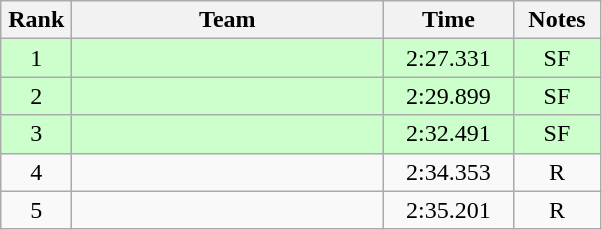<table class=wikitable style="text-align:center">
<tr>
<th width=40>Rank</th>
<th width=200>Team</th>
<th width=80>Time</th>
<th width=50>Notes</th>
</tr>
<tr bgcolor="#ccffcc">
<td>1</td>
<td align=left></td>
<td>2:27.331</td>
<td>SF</td>
</tr>
<tr bgcolor="#ccffcc">
<td>2</td>
<td align=left></td>
<td>2:29.899</td>
<td>SF</td>
</tr>
<tr bgcolor="#ccffcc">
<td>3</td>
<td align=left></td>
<td>2:32.491</td>
<td>SF</td>
</tr>
<tr>
<td>4</td>
<td align=left></td>
<td>2:34.353</td>
<td>R</td>
</tr>
<tr>
<td>5</td>
<td align=left></td>
<td>2:35.201</td>
<td>R</td>
</tr>
</table>
